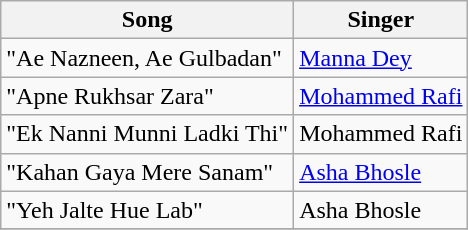<table class="wikitable">
<tr>
<th>Song</th>
<th>Singer</th>
</tr>
<tr>
<td>"Ae Nazneen, Ae Gulbadan"</td>
<td><a href='#'>Manna Dey</a></td>
</tr>
<tr>
<td>"Apne Rukhsar Zara"</td>
<td><a href='#'>Mohammed Rafi</a></td>
</tr>
<tr>
<td>"Ek Nanni Munni Ladki Thi"</td>
<td>Mohammed Rafi</td>
</tr>
<tr>
<td>"Kahan Gaya Mere Sanam"</td>
<td><a href='#'>Asha Bhosle</a></td>
</tr>
<tr>
<td>"Yeh Jalte Hue Lab"</td>
<td>Asha Bhosle</td>
</tr>
<tr>
</tr>
</table>
